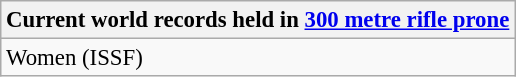<table class="wikitable" style="font-size: 95%">
<tr>
<th colspan=7>Current world records held in <a href='#'>300 metre rifle prone</a></th>
</tr>
<tr>
<td>Women (ISSF)<br></td>
</tr>
</table>
